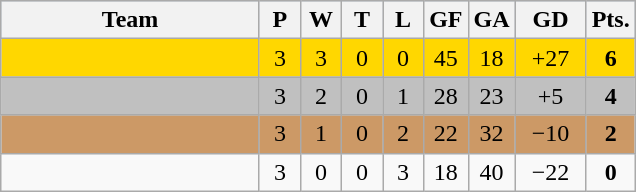<table class="wikitable" style="margin: 1em auto;">
<tr align=center bgcolor="lightsteelblue">
<th width=165>Team</th>
<th width=20>P</th>
<th width=20>W</th>
<th width=20>T</th>
<th width=20>L</th>
<th width=20>GF</th>
<th width=20>GA</th>
<th width=40>GD</th>
<th width=20>Pts.</th>
</tr>
<tr align=center bgcolor=gold>
<td style="text-align:left;"><strong></strong></td>
<td>3</td>
<td>3</td>
<td>0</td>
<td>0</td>
<td>45</td>
<td>18</td>
<td>+27</td>
<td><strong>6</strong></td>
</tr>
<tr align=center bgcolor=silver>
<td style="text-align:left;"><strong></strong></td>
<td>3</td>
<td>2</td>
<td>0</td>
<td>1</td>
<td>28</td>
<td>23</td>
<td>+5</td>
<td><strong>4</strong></td>
</tr>
<tr align=center bgcolor=#cc9966>
<td style="text-align:left;"><strong></strong></td>
<td>3</td>
<td>1</td>
<td>0</td>
<td>2</td>
<td>22</td>
<td>32</td>
<td>−10</td>
<td><strong>2</strong></td>
</tr>
<tr align=center>
<td style="text-align:left;"></td>
<td>3</td>
<td>0</td>
<td>0</td>
<td>3</td>
<td>18</td>
<td>40</td>
<td>−22</td>
<td><strong>0</strong></td>
</tr>
</table>
